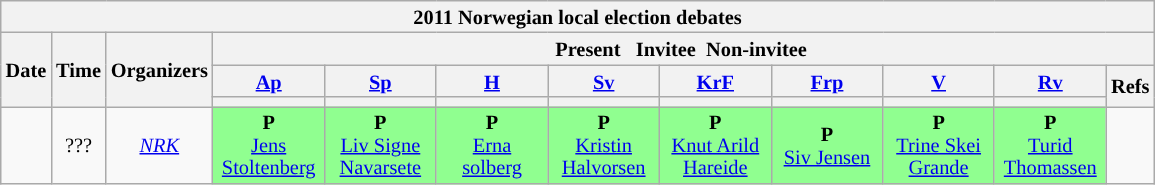<table class="wikitable" style="font-size:85%; line-height:15px; text-align:center;">
<tr>
<th colspan="12">2011 Norwegian local election debates</th>
</tr>
<tr>
<th rowspan="3">Date</th>
<th rowspan="3">Time</th>
<th rowspan="3">Organizers</th>
<th colspan="9"> Present    Invitee  Non-invitee </th>
</tr>
<tr>
<th scope="col" style="width:5em;"><a href='#'>Ap</a></th>
<th scope="col" style="width:5em;"><a href='#'>Sp</a></th>
<th scope="col" style="width:5em;"><a href='#'>H</a></th>
<th scope="col" style="width:5em;"><a href='#'>Sv</a></th>
<th scope="col" style="width:5em;"><a href='#'>KrF</a></th>
<th scope="col" style="width:5em;"><a href='#'>Frp</a></th>
<th scope="col" style="width:5em;"><a href='#'>V</a></th>
<th scope="col" style="width:5em;"><a href='#'>Rv</a></th>
<th rowspan="2">Refs</th>
</tr>
<tr>
<th style="background:"></th>
<th style="background:"></th>
<th style="background:"></th>
<th style="background:"></th>
<th style="background:"></th>
<th style="background:"></th>
<th style="background:"></th>
<th style="background:"></th>
</tr>
<tr>
<td></td>
<td>???</td>
<td><em><a href='#'>NRK</a></em></td>
<td style="background:#90FF90"><strong>P</strong><br><a href='#'>Jens Stoltenberg</a></td>
<td style="background:#90FF90"><strong>P</strong><br><a href='#'>Liv Signe Navarsete</a></td>
<td style="background:#90FF90"><strong>P</strong><br><a href='#'>Erna solberg</a></td>
<td style="background:#90FF90"><strong>P</strong><br><a href='#'>Kristin Halvorsen</a></td>
<td style="background:#90FF90"><strong>P</strong><br><a href='#'>Knut Arild Hareide</a></td>
<td style="background:#90FF90"><strong>P</strong><br><a href='#'>Siv Jensen</a></td>
<td style="background:#90FF90"><strong>P</strong><br><a href='#'>Trine Skei Grande</a></td>
<td style="background:#90FF90"><strong>P</strong><br><a href='#'>Turid Thomassen</a></td>
<td></td>
</tr>
</table>
